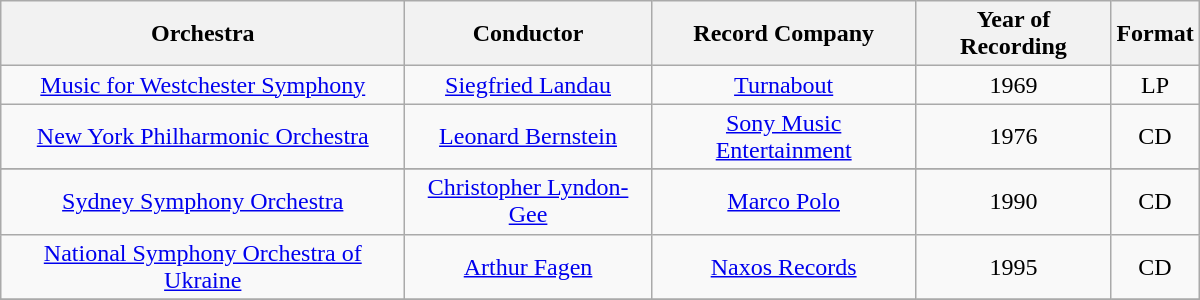<table class="wikitable" width="800px">
<tr>
<th align="center">Orchestra</th>
<th align="center">Conductor</th>
<th align="center">Record Company</th>
<th align="center">Year of Recording</th>
<th align="center">Format</th>
</tr>
<tr>
<td align="center"><a href='#'>Music for Westchester Symphony</a></td>
<td align="center"><a href='#'>Siegfried Landau</a></td>
<td align="center"><a href='#'>Turnabout</a></td>
<td align="center">1969</td>
<td align="center">LP</td>
</tr>
<tr>
<td align="center"><a href='#'>New York Philharmonic Orchestra</a></td>
<td align="center"><a href='#'>Leonard Bernstein</a></td>
<td align="center"><a href='#'>Sony Music Entertainment</a></td>
<td align="center">1976</td>
<td align="center">CD</td>
</tr>
<tr>
</tr>
<tr>
<td align="center"><a href='#'>Sydney Symphony Orchestra</a></td>
<td align="center"><a href='#'>Christopher Lyndon-Gee</a></td>
<td align="center"><a href='#'>Marco Polo</a></td>
<td align="center">1990</td>
<td align="center">CD</td>
</tr>
<tr>
<td align="center"><a href='#'>National Symphony Orchestra of Ukraine</a></td>
<td align="center"><a href='#'>Arthur Fagen</a></td>
<td align="center"><a href='#'>Naxos Records</a></td>
<td align="center">1995</td>
<td align="center">CD</td>
</tr>
<tr>
</tr>
</table>
